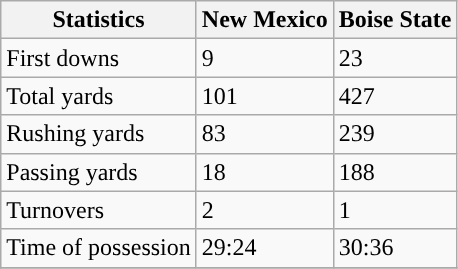<table class="wikitable">
<tr>
<th>Statistics</th>
<th>New Mexico</th>
<th>Boise State</th>
</tr>
<tr>
<td>First downs</td>
<td>9</td>
<td>23</td>
</tr>
<tr>
<td>Total yards</td>
<td>101</td>
<td>427</td>
</tr>
<tr>
<td>Rushing yards</td>
<td>83</td>
<td>239</td>
</tr>
<tr>
<td>Passing yards</td>
<td>18</td>
<td>188</td>
</tr>
<tr>
<td>Turnovers</td>
<td>2</td>
<td>1</td>
</tr>
<tr>
<td>Time of possession</td>
<td>29:24</td>
<td>30:36</td>
</tr>
<tr>
</tr>
</table>
